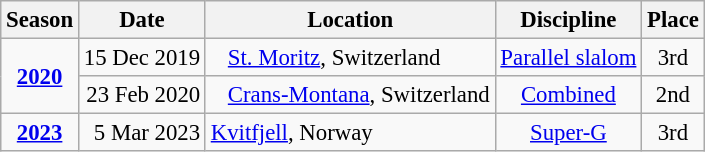<table class="wikitable sortable" style="text-align:center; font-size:95%;">
<tr>
<th>Season</th>
<th>Date</th>
<th>Location</th>
<th>Discipline</th>
<th>Place</th>
</tr>
<tr>
<td rowspan=2><strong><a href='#'>2020</a></strong></td>
<td align=right>15 Dec 2019</td>
<td align=left>   <a href='#'>St. Moritz</a>, Switzerland</td>
<td><a href='#'>Parallel slalom</a></td>
<td>3rd</td>
</tr>
<tr>
<td align=right>23 Feb 2020</td>
<td align=left>   <a href='#'>Crans-Montana</a>, Switzerland</td>
<td><a href='#'>Combined</a></td>
<td>2nd</td>
</tr>
<tr>
<td><strong><a href='#'>2023</a></strong></td>
<td align=right>5 Mar 2023</td>
<td align=left> <a href='#'>Kvitfjell</a>, Norway</td>
<td><a href='#'>Super-G</a></td>
<td>3rd</td>
</tr>
</table>
